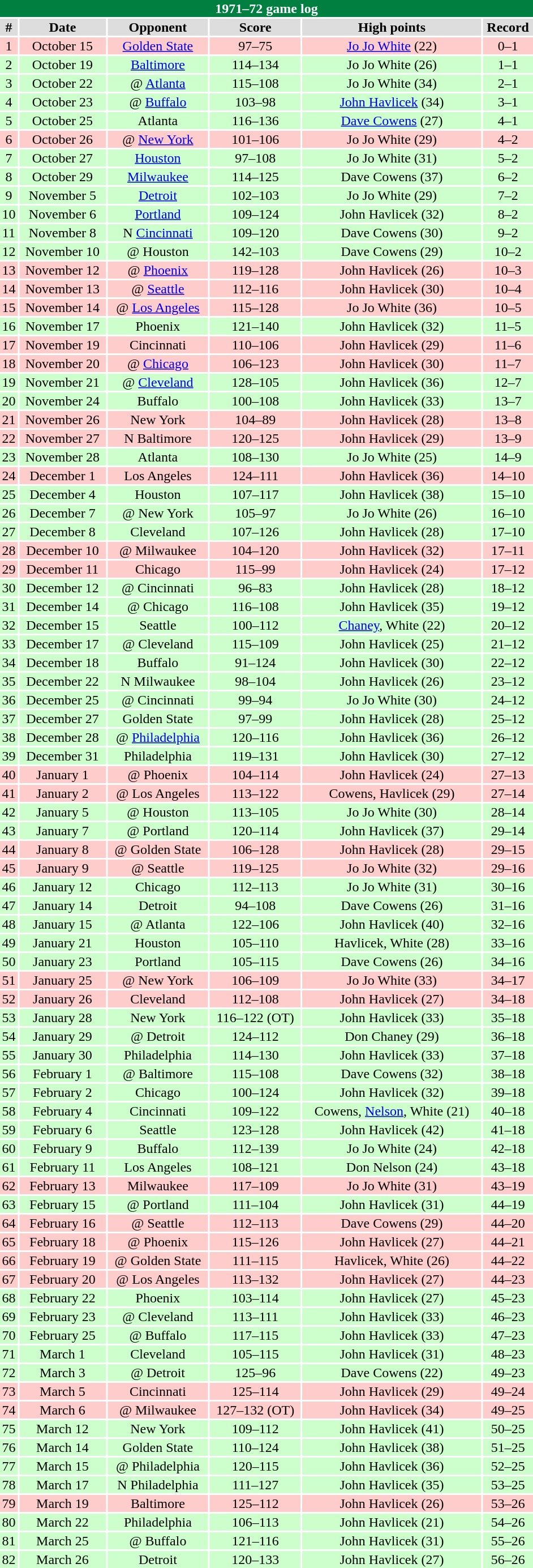<table class="toccolours collapsible" width=50% style="clear:both; margin:1.5em auto; text-align:center">
<tr>
<th colspan=11 style="background:#008040; color:white;">1971–72 game log</th>
</tr>
<tr align="center" bgcolor="#dddddd">
<td><strong>#</strong></td>
<td><strong>Date</strong></td>
<td><strong>Opponent</strong></td>
<td><strong>Score</strong></td>
<td><strong>High points</strong></td>
<td><strong>Record</strong></td>
</tr>
<tr align="center" bgcolor="ffcccc">
<td>1</td>
<td>October 15</td>
<td><a href='#'>Golden State</a></td>
<td>97–75</td>
<td><a href='#'>Jo Jo White</a> (22)</td>
<td>0–1</td>
</tr>
<tr align="center" bgcolor="ccffcc">
<td>2</td>
<td>October 19</td>
<td><a href='#'>Baltimore</a></td>
<td>114–134</td>
<td>Jo Jo White (26)</td>
<td>1–1</td>
</tr>
<tr align="center" bgcolor="ccffcc">
<td>3</td>
<td>October 22</td>
<td>@ <a href='#'>Atlanta</a></td>
<td>115–108</td>
<td>Jo Jo White (34)</td>
<td>2–1</td>
</tr>
<tr align="center" bgcolor="ccffcc">
<td>4</td>
<td>October 23</td>
<td>@ <a href='#'>Buffalo</a></td>
<td>103–98</td>
<td><a href='#'>John Havlicek</a> (34)</td>
<td>3–1</td>
</tr>
<tr align="center" bgcolor="ccffcc">
<td>5</td>
<td>October 25</td>
<td>Atlanta</td>
<td>116–136</td>
<td><a href='#'>Dave Cowens</a> (27)</td>
<td>4–1</td>
</tr>
<tr align="center" bgcolor="ffcccc">
<td>6</td>
<td>October 26</td>
<td>@ <a href='#'>New York</a></td>
<td>101–106</td>
<td>Jo Jo White (29)</td>
<td>4–2</td>
</tr>
<tr align="center" bgcolor="ccffcc">
<td>7</td>
<td>October 27</td>
<td><a href='#'>Houston</a></td>
<td>97–108</td>
<td>Jo Jo White (31)</td>
<td>5–2</td>
</tr>
<tr align="center" bgcolor="ccffcc">
<td>8</td>
<td>October 29</td>
<td><a href='#'>Milwaukee</a></td>
<td>114–125</td>
<td>Dave Cowens (37)</td>
<td>6–2</td>
</tr>
<tr align="center" bgcolor="ccffcc">
<td>9</td>
<td>November 5</td>
<td><a href='#'>Detroit</a></td>
<td>102–103</td>
<td>Jo Jo White (29)</td>
<td>7–2</td>
</tr>
<tr align="center" bgcolor="ccffcc">
<td>10</td>
<td>November 6</td>
<td><a href='#'>Portland</a></td>
<td>109–124</td>
<td>John Havlicek (32)</td>
<td>8–2</td>
</tr>
<tr align="center" bgcolor="ccffcc">
<td>11</td>
<td>November 8</td>
<td>N <a href='#'>Cincinnati</a></td>
<td>109–120</td>
<td>Dave Cowens (30)</td>
<td>9–2</td>
</tr>
<tr align="center" bgcolor="ccffcc">
<td>12</td>
<td>November 10</td>
<td>@ Houston</td>
<td>142–103</td>
<td>Dave Cowens (29)</td>
<td>10–2</td>
</tr>
<tr align="center" bgcolor="ffcccc">
<td>13</td>
<td>November 12</td>
<td>@ <a href='#'>Phoenix</a></td>
<td>119–128</td>
<td>John Havlicek (26)</td>
<td>10–3</td>
</tr>
<tr align="center" bgcolor="ffcccc">
<td>14</td>
<td>November 13</td>
<td>@ <a href='#'>Seattle</a></td>
<td>112–116</td>
<td>John Havlicek (30)</td>
<td>10–4</td>
</tr>
<tr align="center" bgcolor="ffcccc">
<td>15</td>
<td>November 14</td>
<td>@ <a href='#'>Los Angeles</a></td>
<td>115–128</td>
<td>Jo Jo White (36)</td>
<td>10–5</td>
</tr>
<tr align="center" bgcolor="ccffcc">
<td>16</td>
<td>November 17</td>
<td>Phoenix</td>
<td>121–140</td>
<td>John Havlicek (32)</td>
<td>11–5</td>
</tr>
<tr align="center" bgcolor="ffcccc">
<td>17</td>
<td>November 19</td>
<td>Cincinnati</td>
<td>110–106</td>
<td>John Havlicek (29)</td>
<td>11–6</td>
</tr>
<tr align="center" bgcolor="ffcccc">
<td>18</td>
<td>November 20</td>
<td>@ <a href='#'>Chicago</a></td>
<td>106–123</td>
<td>John Havlicek (30)</td>
<td>11–7</td>
</tr>
<tr align="center" bgcolor="ccffcc">
<td>19</td>
<td>November 21</td>
<td>@ <a href='#'>Cleveland</a></td>
<td>128–105</td>
<td>John Havlicek (36)</td>
<td>12–7</td>
</tr>
<tr align="center" bgcolor="ccffcc">
<td>20</td>
<td>November 24</td>
<td>Buffalo</td>
<td>100–108</td>
<td>John Havlicek (33)</td>
<td>13–7</td>
</tr>
<tr align="center" bgcolor="ffcccc">
<td>21</td>
<td>November 26</td>
<td>New York</td>
<td>104–89</td>
<td>John Havlicek (28)</td>
<td>13–8</td>
</tr>
<tr align="center" bgcolor="ffcccc">
<td>22</td>
<td>November 27</td>
<td>N Baltimore</td>
<td>120–125</td>
<td>John Havlicek (29)</td>
<td>13–9</td>
</tr>
<tr align="center" bgcolor="ccffcc">
<td>23</td>
<td>November 28</td>
<td>Atlanta</td>
<td>108–130</td>
<td>Jo Jo White (25)</td>
<td>14–9</td>
</tr>
<tr align="center" bgcolor="ffcccc">
<td>24</td>
<td>December 1</td>
<td>Los Angeles</td>
<td>124–111</td>
<td>John Havlicek (36)</td>
<td>14–10</td>
</tr>
<tr align="center" bgcolor="ccffcc">
<td>25</td>
<td>December 4</td>
<td>Houston</td>
<td>107–117</td>
<td>John Havlicek (38)</td>
<td>15–10</td>
</tr>
<tr align="center" bgcolor="ccffcc">
<td>26</td>
<td>December 7</td>
<td>@ New York</td>
<td>105–97</td>
<td>Jo Jo White (26)</td>
<td>16–10</td>
</tr>
<tr align="center" bgcolor="ccffcc">
<td>27</td>
<td>December 8</td>
<td>Cleveland</td>
<td>107–126</td>
<td>John Havlicek (28)</td>
<td>17–10</td>
</tr>
<tr align="center" bgcolor="ffcccc">
<td>28</td>
<td>December 10</td>
<td>@ Milwaukee</td>
<td>104–120</td>
<td>John Havlicek (32)</td>
<td>17–11</td>
</tr>
<tr align="center" bgcolor="ffcccc">
<td>29</td>
<td>December 11</td>
<td>Chicago</td>
<td>115–99</td>
<td>John Havlicek (24)</td>
<td>17–12</td>
</tr>
<tr align="center" bgcolor="ccffcc">
<td>30</td>
<td>December 12</td>
<td>@ Cincinnati</td>
<td>96–83</td>
<td>John Havlicek (28)</td>
<td>18–12</td>
</tr>
<tr align="center" bgcolor="ccffcc">
<td>31</td>
<td>December 14</td>
<td>@ Chicago</td>
<td>116–108</td>
<td>John Havlicek (35)</td>
<td>19–12</td>
</tr>
<tr align="center" bgcolor="ccffcc">
<td>32</td>
<td>December 15</td>
<td>Seattle</td>
<td>100–112</td>
<td><a href='#'>Chaney</a>, White (22)</td>
<td>20–12</td>
</tr>
<tr align="center" bgcolor="ccffcc">
<td>33</td>
<td>December 17</td>
<td>@ Cleveland</td>
<td>115–109</td>
<td>John Havlicek (25)</td>
<td>21–12</td>
</tr>
<tr align="center" bgcolor="ccffcc">
<td>34</td>
<td>December 18</td>
<td>Buffalo</td>
<td>91–124</td>
<td>John Havlicek (30)</td>
<td>22–12</td>
</tr>
<tr align="center" bgcolor="ccffcc">
<td>35</td>
<td>December 22</td>
<td>N Milwaukee</td>
<td>98–104</td>
<td>John Havlicek (26)</td>
<td>23–12</td>
</tr>
<tr align="center" bgcolor="ccffcc">
<td>36</td>
<td>December 25</td>
<td>@ Cincinnati</td>
<td>99–94</td>
<td>Jo Jo White (30)</td>
<td>24–12</td>
</tr>
<tr align="center" bgcolor="ccffcc">
<td>37</td>
<td>December 27</td>
<td>Golden State</td>
<td>97–99</td>
<td>John Havlicek (28)</td>
<td>25–12</td>
</tr>
<tr align="center" bgcolor="ccffcc">
<td>38</td>
<td>December 28</td>
<td>@ <a href='#'>Philadelphia</a></td>
<td>120–116</td>
<td>John Havlicek (36)</td>
<td>26–12</td>
</tr>
<tr align="center" bgcolor="ccffcc">
<td>39</td>
<td>December 31</td>
<td>Philadelphia</td>
<td>119–131</td>
<td>John Havlicek (30)</td>
<td>27–12</td>
</tr>
<tr align="center" bgcolor="ffcccc">
<td>40</td>
<td>January 1</td>
<td>@ Phoenix</td>
<td>104–114</td>
<td>John Havlicek (24)</td>
<td>27–13</td>
</tr>
<tr align="center" bgcolor="ffcccc">
<td>41</td>
<td>January 2</td>
<td>@ Los Angeles</td>
<td>113–122</td>
<td>Cowens, Havlicek (29)</td>
<td>27–14</td>
</tr>
<tr align="center" bgcolor="ccffcc">
<td>42</td>
<td>January 5</td>
<td>@ Houston</td>
<td>113–105</td>
<td>Jo Jo White (30)</td>
<td>28–14</td>
</tr>
<tr align="center" bgcolor="ccffcc">
<td>43</td>
<td>January 7</td>
<td>@ Portland</td>
<td>120–114</td>
<td>John Havlicek (37)</td>
<td>29–14</td>
</tr>
<tr align="center" bgcolor="ffcccc">
<td>44</td>
<td>January 8</td>
<td>@ Golden State</td>
<td>106–128</td>
<td>John Havlicek (28)</td>
<td>29–15</td>
</tr>
<tr align="center" bgcolor="ffcccc">
<td>45</td>
<td>January 9</td>
<td>@ Seattle</td>
<td>119–125</td>
<td>Jo Jo White (32)</td>
<td>29–16</td>
</tr>
<tr align="center" bgcolor="ccffcc">
<td>46</td>
<td>January 12</td>
<td>Chicago</td>
<td>112–113</td>
<td>Jo Jo White (31)</td>
<td>30–16</td>
</tr>
<tr align="center" bgcolor="ccffcc">
<td>47</td>
<td>January 14</td>
<td>Detroit</td>
<td>94–108</td>
<td>Dave Cowens (26)</td>
<td>31–16</td>
</tr>
<tr align="center" bgcolor="ccffcc">
<td>48</td>
<td>January 15</td>
<td>@ Atlanta</td>
<td>122–106</td>
<td>John Havlicek (40)</td>
<td>32–16</td>
</tr>
<tr align="center" bgcolor="ccffcc">
<td>49</td>
<td>January 21</td>
<td>Houston</td>
<td>105–110</td>
<td>Havlicek, White (28)</td>
<td>33–16</td>
</tr>
<tr align="center" bgcolor="ccffcc">
<td>50</td>
<td>January 23</td>
<td>Portland</td>
<td>105–115</td>
<td>Dave Cowens (26)</td>
<td>34–16</td>
</tr>
<tr align="center" bgcolor="ffcccc">
<td>51</td>
<td>January 25</td>
<td>@ New York</td>
<td>106–109</td>
<td>Jo Jo White (33)</td>
<td>34–17</td>
</tr>
<tr align="center" bgcolor="ffcccc">
<td>52</td>
<td>January 26</td>
<td>Cleveland</td>
<td>112–108</td>
<td>John Havlicek (27)</td>
<td>34–18</td>
</tr>
<tr align="center" bgcolor="ccffcc">
<td>53</td>
<td>January 28</td>
<td>New York</td>
<td>116–122 (OT)</td>
<td>John Havlicek (33)</td>
<td>35–18</td>
</tr>
<tr align="center" bgcolor="ccffcc">
<td>54</td>
<td>January 29</td>
<td>@ Detroit</td>
<td>124–112</td>
<td>Don Chaney (29)</td>
<td>36–18</td>
</tr>
<tr align="center" bgcolor="ccffcc">
<td>55</td>
<td>January 30</td>
<td>Philadelphia</td>
<td>114–130</td>
<td>John Havlicek (33)</td>
<td>37–18</td>
</tr>
<tr align="center" bgcolor="ccffcc">
<td>56</td>
<td>February 1</td>
<td>@ Baltimore</td>
<td>115–108</td>
<td>Dave Cowens (32)</td>
<td>38–18</td>
</tr>
<tr align="center" bgcolor="ccffcc">
<td>57</td>
<td>February 2</td>
<td>Chicago</td>
<td>100–124</td>
<td>John Havlicek (32)</td>
<td>39–18</td>
</tr>
<tr align="center" bgcolor="ccffcc">
<td>58</td>
<td>February 4</td>
<td>Cincinnati</td>
<td>109–122</td>
<td>Cowens, <a href='#'>Nelson</a>, White (21)</td>
<td>40–18</td>
</tr>
<tr align="center" bgcolor="ccffcc">
<td>59</td>
<td>February 6</td>
<td>Seattle</td>
<td>123–128</td>
<td>John Havlicek (42)</td>
<td>41–18</td>
</tr>
<tr align="center" bgcolor="ccffcc">
<td>60</td>
<td>February 9</td>
<td>Buffalo</td>
<td>112–139</td>
<td>Jo Jo White (24)</td>
<td>42–18</td>
</tr>
<tr align="center" bgcolor="ccffcc">
<td>61</td>
<td>February 11</td>
<td>Los Angeles</td>
<td>108–121</td>
<td>Don Nelson (24)</td>
<td>43–18</td>
</tr>
<tr align="center" bgcolor="ffcccc">
<td>62</td>
<td>February 13</td>
<td>Milwaukee</td>
<td>117–109</td>
<td>Jo Jo White (31)</td>
<td>43–19</td>
</tr>
<tr align="center" bgcolor="ccffcc">
<td>63</td>
<td>February 15</td>
<td>@ Portland</td>
<td>111–104</td>
<td>John Havlicek (31)</td>
<td>44–19</td>
</tr>
<tr align="center" bgcolor="ffcccc">
<td>64</td>
<td>February 16</td>
<td>@ Seattle</td>
<td>112–113</td>
<td>Dave Cowens (29)</td>
<td>44–20</td>
</tr>
<tr align="center" bgcolor="ffcccc">
<td>65</td>
<td>February 18</td>
<td>@ Phoenix</td>
<td>115–126</td>
<td>John Havlicek (27)</td>
<td>44–21</td>
</tr>
<tr align="center" bgcolor="ffcccc">
<td>66</td>
<td>February 19</td>
<td>@ Golden State</td>
<td>111–115</td>
<td>Havlicek, White (26)</td>
<td>44–22</td>
</tr>
<tr align="center" bgcolor="ffcccc">
<td>67</td>
<td>February 20</td>
<td>@ Los Angeles</td>
<td>113–132</td>
<td>John Havlicek (27)</td>
<td>44–23</td>
</tr>
<tr align="center" bgcolor="ccffcc">
<td>68</td>
<td>February 22</td>
<td>Phoenix</td>
<td>103–114</td>
<td>John Havlicek (27)</td>
<td>45–23</td>
</tr>
<tr align="center" bgcolor="ccffcc">
<td>69</td>
<td>February 23</td>
<td>@ Cleveland</td>
<td>113–111</td>
<td>John Havlicek (33)</td>
<td>46–23</td>
</tr>
<tr align="center" bgcolor="ccffcc">
<td>70</td>
<td>February 25</td>
<td>@ Buffalo</td>
<td>117–115</td>
<td>John Havlicek (33)</td>
<td>47–23</td>
</tr>
<tr align="center" bgcolor="ccffcc">
<td>71</td>
<td>March 1</td>
<td>Cleveland</td>
<td>105–115</td>
<td>John Havlicek (31)</td>
<td>48–23</td>
</tr>
<tr align="center" bgcolor="ccffcc">
<td>72</td>
<td>March 3</td>
<td>@ Detroit</td>
<td>125–96</td>
<td>Dave Cowens (22)</td>
<td>49–23</td>
</tr>
<tr align="center" bgcolor="ffcccc">
<td>73</td>
<td>March 5</td>
<td>Cincinnati</td>
<td>125–114</td>
<td>John Havlicek (29)</td>
<td>49–24</td>
</tr>
<tr align="center" bgcolor="ffcccc">
<td>74</td>
<td>March 6</td>
<td>@ Milwaukee</td>
<td>127–132 (OT)</td>
<td>John Havlicek (34)</td>
<td>49–25</td>
</tr>
<tr align="center" bgcolor="ccffcc">
<td>75</td>
<td>March 12</td>
<td>New York</td>
<td>109–112</td>
<td>John Havlicek (41)</td>
<td>50–25</td>
</tr>
<tr align="center" bgcolor="ccffcc">
<td>76</td>
<td>March 14</td>
<td>Golden State</td>
<td>110–124</td>
<td>John Havlicek (38)</td>
<td>51–25</td>
</tr>
<tr align="center" bgcolor="ccffcc">
<td>77</td>
<td>March 15</td>
<td>@ Philadelphia</td>
<td>120–115</td>
<td>John Havlicek (36)</td>
<td>52–25</td>
</tr>
<tr align="center" bgcolor="ccffcc">
<td>78</td>
<td>March 17</td>
<td>N Philadelphia</td>
<td>111–127</td>
<td>John Havlicek (35)</td>
<td>53–25</td>
</tr>
<tr align="center" bgcolor="ffcccc">
<td>79</td>
<td>March 19</td>
<td>Baltimore</td>
<td>125–112</td>
<td>John Havlicek (26)</td>
<td>53–26</td>
</tr>
<tr align="center" bgcolor="ccffcc">
<td>80</td>
<td>March 22</td>
<td>Philadelphia</td>
<td>106–113</td>
<td>John Havlicek (21)</td>
<td>54–26</td>
</tr>
<tr align="center" bgcolor="ccffcc">
<td>81</td>
<td>March 25</td>
<td>@ Buffalo</td>
<td>121–116</td>
<td>John Havlicek (31)</td>
<td>55–26</td>
</tr>
<tr align="center" bgcolor="ccffcc">
<td>82</td>
<td>March 26</td>
<td>Detroit</td>
<td>120–133</td>
<td>John Havlicek (27)</td>
<td>56–26</td>
</tr>
</table>
